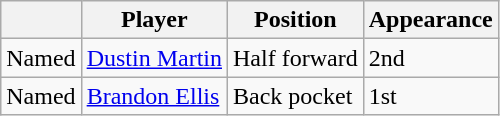<table class="wikitable">
<tr>
<th></th>
<th>Player</th>
<th>Position</th>
<th>Appearance</th>
</tr>
<tr>
<td>Named</td>
<td><a href='#'>Dustin Martin</a></td>
<td>Half forward</td>
<td>2nd</td>
</tr>
<tr>
<td>Named</td>
<td><a href='#'>Brandon Ellis</a></td>
<td>Back pocket</td>
<td>1st</td>
</tr>
</table>
